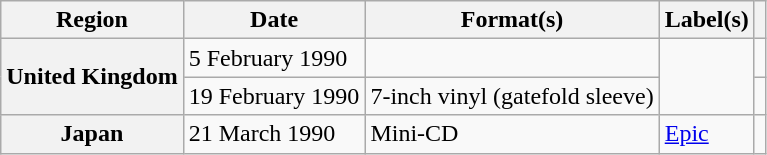<table class="wikitable plainrowheaders">
<tr>
<th scope="col">Region</th>
<th scope="col">Date</th>
<th scope="col">Format(s)</th>
<th scope="col">Label(s)</th>
<th scope="col"></th>
</tr>
<tr>
<th scope="row" rowspan="2">United Kingdom</th>
<td>5 February 1990</td>
<td></td>
<td rowspan="2"></td>
<td></td>
</tr>
<tr>
<td>19 February 1990</td>
<td>7-inch vinyl (gatefold sleeve)</td>
<td></td>
</tr>
<tr>
<th scope="row">Japan</th>
<td>21 March 1990</td>
<td>Mini-CD</td>
<td><a href='#'>Epic</a></td>
<td></td>
</tr>
</table>
